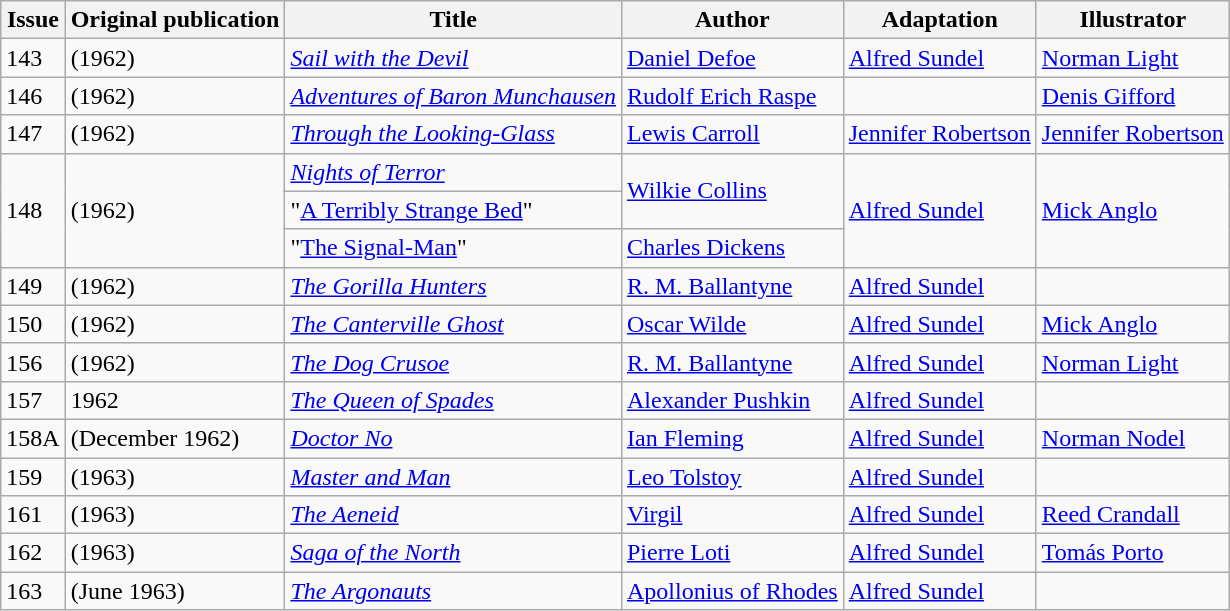<table class="wikitable sortable collapsible collapsed" border="1">
<tr>
<th>Issue</th>
<th>Original publication</th>
<th>Title</th>
<th>Author</th>
<th>Adaptation</th>
<th>Illustrator</th>
</tr>
<tr>
<td>143</td>
<td>(1962)</td>
<td><em><a href='#'>Sail with the Devil</a></em></td>
<td><a href='#'>Daniel Defoe</a></td>
<td><a href='#'>Alfred Sundel</a></td>
<td><a href='#'>Norman Light</a></td>
</tr>
<tr>
<td>146</td>
<td>(1962)</td>
<td><em><a href='#'>Adventures of Baron Munchausen</a></em></td>
<td><a href='#'>Rudolf Erich Raspe</a></td>
<td></td>
<td><a href='#'>Denis Gifford</a></td>
</tr>
<tr>
<td>147</td>
<td>(1962)</td>
<td><em><a href='#'>Through the Looking-Glass</a></em></td>
<td><a href='#'>Lewis Carroll</a></td>
<td><a href='#'>Jennifer Robertson</a></td>
<td><a href='#'>Jennifer Robertson</a></td>
</tr>
<tr>
<td rowspan=3>148</td>
<td rowspan=3>(1962)</td>
<td colspan=1><em><a href='#'>Nights of Terror</a></em></td>
<td rowspan=2><a href='#'>Wilkie Collins</a></td>
<td rowspan=3><a href='#'>Alfred Sundel</a></td>
<td rowspan=3><a href='#'>Mick Anglo</a></td>
</tr>
<tr>
<td>"<a href='#'>A Terribly Strange Bed</a>"</td>
</tr>
<tr>
<td>"<a href='#'>The Signal-Man</a>"</td>
<td><a href='#'>Charles Dickens</a></td>
</tr>
<tr>
<td>149</td>
<td>(1962)</td>
<td><em><a href='#'>The Gorilla Hunters</a></em></td>
<td><a href='#'>R. M. Ballantyne</a></td>
<td><a href='#'>Alfred Sundel</a></td>
<td></td>
</tr>
<tr>
<td>150</td>
<td>(1962)</td>
<td><em><a href='#'>The Canterville Ghost</a></em></td>
<td><a href='#'>Oscar Wilde</a></td>
<td><a href='#'>Alfred Sundel</a></td>
<td><a href='#'>Mick Anglo</a></td>
</tr>
<tr>
<td>156</td>
<td>(1962)</td>
<td><em><a href='#'>The Dog Crusoe</a></em></td>
<td><a href='#'>R. M. Ballantyne</a></td>
<td><a href='#'>Alfred Sundel</a></td>
<td><a href='#'>Norman Light</a></td>
</tr>
<tr>
<td>157</td>
<td>1962</td>
<td><em><a href='#'>The Queen of Spades</a></em></td>
<td><a href='#'>Alexander Pushkin</a></td>
<td><a href='#'>Alfred Sundel</a></td>
<td></td>
</tr>
<tr>
<td>158A</td>
<td>(December 1962)</td>
<td><em><a href='#'>Doctor No</a></em></td>
<td><a href='#'>Ian Fleming</a></td>
<td><a href='#'>Alfred Sundel</a></td>
<td><a href='#'>Norman Nodel</a></td>
</tr>
<tr>
<td>159</td>
<td>(1963)</td>
<td><em><a href='#'>Master and Man</a></em></td>
<td><a href='#'>Leo Tolstoy</a></td>
<td><a href='#'>Alfred Sundel</a></td>
<td></td>
</tr>
<tr>
<td>161</td>
<td>(1963)</td>
<td><em><a href='#'>The Aeneid</a></em></td>
<td><a href='#'>Virgil</a></td>
<td><a href='#'>Alfred Sundel</a></td>
<td><a href='#'>Reed Crandall</a></td>
</tr>
<tr>
<td>162</td>
<td>(1963)</td>
<td><em><a href='#'>Saga of the North</a></em></td>
<td><a href='#'>Pierre Loti</a></td>
<td><a href='#'>Alfred Sundel</a></td>
<td><a href='#'>Tomás Porto</a></td>
</tr>
<tr>
<td>163</td>
<td>(June 1963)</td>
<td><em><a href='#'>The Argonauts</a></em></td>
<td><a href='#'>Apollonius of Rhodes</a></td>
<td><a href='#'>Alfred Sundel</a></td>
<td></td>
</tr>
</table>
